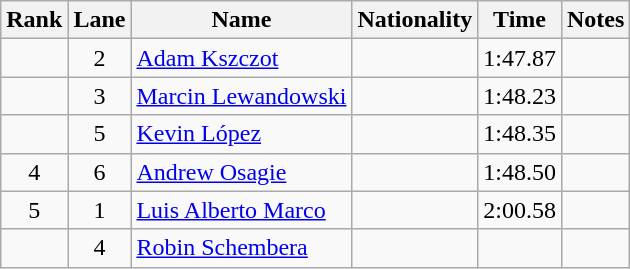<table class="wikitable sortable" style="text-align:center">
<tr>
<th>Rank</th>
<th>Lane</th>
<th>Name</th>
<th>Nationality</th>
<th>Time</th>
<th>Notes</th>
</tr>
<tr>
<td></td>
<td>2</td>
<td align=left><a href='#'>Adam Kszczot</a></td>
<td align=left></td>
<td>1:47.87</td>
<td></td>
</tr>
<tr>
<td></td>
<td>3</td>
<td align=left><a href='#'>Marcin Lewandowski</a></td>
<td align=left></td>
<td>1:48.23</td>
<td></td>
</tr>
<tr>
<td></td>
<td>5</td>
<td align=left><a href='#'>Kevin López</a></td>
<td align=left></td>
<td>1:48.35</td>
<td></td>
</tr>
<tr>
<td>4</td>
<td>6</td>
<td align=left><a href='#'>Andrew Osagie</a></td>
<td align=left></td>
<td>1:48.50</td>
<td></td>
</tr>
<tr>
<td>5</td>
<td>1</td>
<td align=left><a href='#'>Luis Alberto Marco</a></td>
<td align=left></td>
<td>2:00.58</td>
<td></td>
</tr>
<tr>
<td></td>
<td>4</td>
<td align=left><a href='#'>Robin Schembera</a></td>
<td align=left></td>
<td></td>
<td></td>
</tr>
</table>
